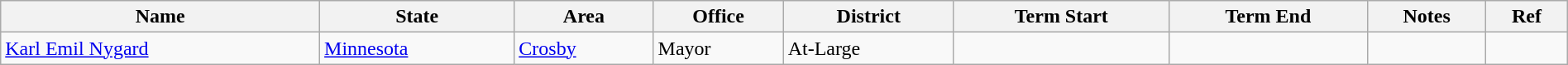<table class="wikitable sortable" width=100%>
<tr>
<th>Name</th>
<th>State</th>
<th>Area</th>
<th>Office</th>
<th>District</th>
<th>Term Start</th>
<th>Term End</th>
<th>Notes</th>
<th>Ref</th>
</tr>
<tr>
<td><a href='#'>Karl Emil Nygard</a></td>
<td><a href='#'>Minnesota</a></td>
<td><a href='#'>Crosby</a></td>
<td>Mayor</td>
<td>At-Large</td>
<td></td>
<td></td>
<td></td>
<td></td>
</tr>
</table>
